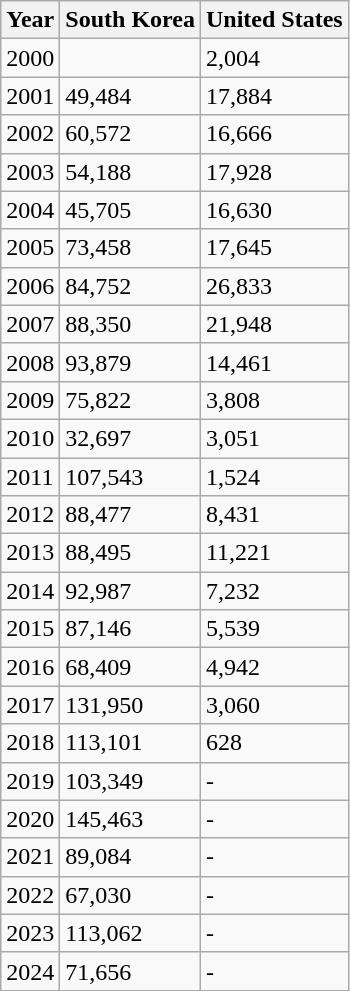<table class="wikitable">
<tr>
<th>Year</th>
<th>South Korea</th>
<th>United States</th>
</tr>
<tr>
<td>2000</td>
<td></td>
<td>2,004</td>
</tr>
<tr>
<td>2001</td>
<td>49,484</td>
<td>17,884</td>
</tr>
<tr>
<td>2002</td>
<td>60,572</td>
<td>16,666</td>
</tr>
<tr>
<td>2003</td>
<td>54,188</td>
<td>17,928</td>
</tr>
<tr>
<td>2004</td>
<td>45,705</td>
<td>16,630</td>
</tr>
<tr>
<td>2005</td>
<td>73,458</td>
<td>17,645</td>
</tr>
<tr>
<td>2006</td>
<td>84,752</td>
<td>26,833</td>
</tr>
<tr>
<td>2007</td>
<td>88,350</td>
<td>21,948</td>
</tr>
<tr>
<td>2008</td>
<td>93,879</td>
<td>14,461</td>
</tr>
<tr>
<td>2009</td>
<td>75,822</td>
<td>3,808</td>
</tr>
<tr>
<td>2010</td>
<td>32,697</td>
<td>3,051</td>
</tr>
<tr>
<td>2011</td>
<td>107,543</td>
<td>1,524</td>
</tr>
<tr>
<td>2012</td>
<td>88,477</td>
<td>8,431</td>
</tr>
<tr>
<td>2013</td>
<td>88,495</td>
<td>11,221</td>
</tr>
<tr>
<td>2014</td>
<td>92,987</td>
<td>7,232</td>
</tr>
<tr>
<td>2015</td>
<td>87,146</td>
<td>5,539</td>
</tr>
<tr>
<td>2016</td>
<td>68,409</td>
<td>4,942</td>
</tr>
<tr>
<td>2017</td>
<td>131,950</td>
<td>3,060</td>
</tr>
<tr>
<td>2018</td>
<td>113,101</td>
<td>628</td>
</tr>
<tr>
<td>2019</td>
<td>103,349</td>
<td>-</td>
</tr>
<tr>
<td>2020</td>
<td>145,463</td>
<td>-</td>
</tr>
<tr>
<td>2021</td>
<td>89,084</td>
<td>-</td>
</tr>
<tr>
<td>2022</td>
<td>67,030</td>
<td>-</td>
</tr>
<tr>
<td>2023</td>
<td>113,062</td>
<td>-</td>
</tr>
<tr>
<td>2024</td>
<td>71,656</td>
<td>-</td>
</tr>
</table>
